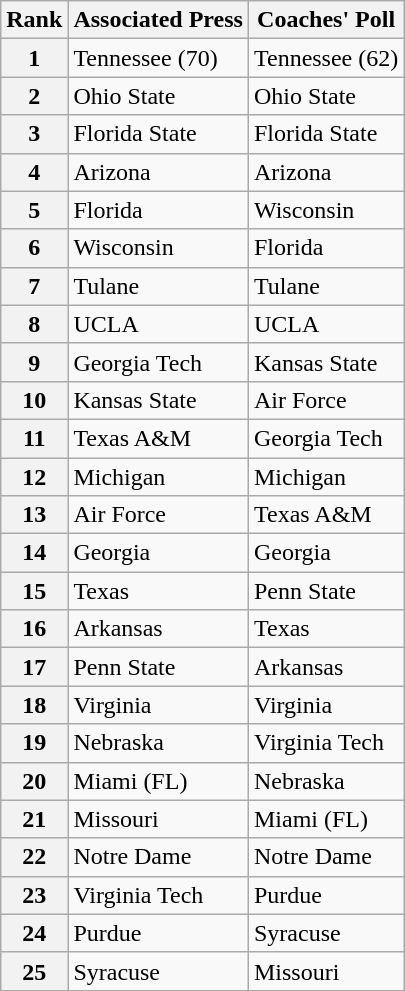<table class="wikitable">
<tr>
<th>Rank</th>
<th>Associated Press</th>
<th colspan'"1">Coaches' Poll</th>
</tr>
<tr>
<th>1</th>
<td>Tennessee (70)</td>
<td>Tennessee (62)</td>
</tr>
<tr>
<th>2</th>
<td>Ohio State</td>
<td>Ohio State</td>
</tr>
<tr>
<th>3</th>
<td>Florida State</td>
<td>Florida State</td>
</tr>
<tr>
<th>4</th>
<td>Arizona</td>
<td>Arizona</td>
</tr>
<tr>
<th>5</th>
<td>Florida</td>
<td>Wisconsin</td>
</tr>
<tr>
<th>6</th>
<td>Wisconsin</td>
<td>Florida</td>
</tr>
<tr>
<th>7</th>
<td>Tulane</td>
<td>Tulane</td>
</tr>
<tr>
<th>8</th>
<td>UCLA</td>
<td>UCLA</td>
</tr>
<tr>
<th>9</th>
<td>Georgia Tech</td>
<td>Kansas State</td>
</tr>
<tr>
<th>10</th>
<td>Kansas State</td>
<td>Air Force</td>
</tr>
<tr>
<th>11</th>
<td>Texas A&M</td>
<td>Georgia Tech</td>
</tr>
<tr>
<th>12</th>
<td>Michigan</td>
<td>Michigan</td>
</tr>
<tr>
<th>13</th>
<td>Air Force</td>
<td>Texas A&M</td>
</tr>
<tr>
<th>14</th>
<td>Georgia</td>
<td>Georgia</td>
</tr>
<tr>
<th>15</th>
<td>Texas</td>
<td>Penn State</td>
</tr>
<tr>
<th>16</th>
<td>Arkansas</td>
<td>Texas</td>
</tr>
<tr>
<th>17</th>
<td>Penn State</td>
<td>Arkansas</td>
</tr>
<tr>
<th>18</th>
<td>Virginia</td>
<td>Virginia</td>
</tr>
<tr>
<th>19</th>
<td>Nebraska</td>
<td>Virginia Tech</td>
</tr>
<tr>
<th>20</th>
<td>Miami (FL)</td>
<td>Nebraska</td>
</tr>
<tr>
<th>21</th>
<td>Missouri</td>
<td>Miami (FL)</td>
</tr>
<tr>
<th>22</th>
<td>Notre Dame</td>
<td>Notre Dame</td>
</tr>
<tr>
<th>23</th>
<td>Virginia Tech</td>
<td>Purdue</td>
</tr>
<tr>
<th>24</th>
<td>Purdue</td>
<td>Syracuse</td>
</tr>
<tr>
<th>25</th>
<td>Syracuse</td>
<td>Missouri</td>
</tr>
<tr>
</tr>
</table>
